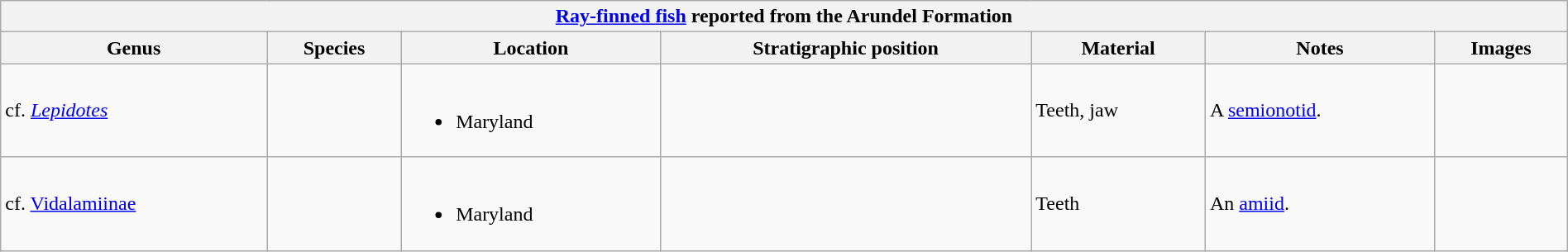<table class="wikitable" align="center" width="100%">
<tr>
<th colspan="7" align="center"><strong><a href='#'>Ray-finned fish</a> reported from the Arundel Formation</strong></th>
</tr>
<tr>
<th>Genus</th>
<th>Species</th>
<th>Location</th>
<th>Stratigraphic position</th>
<th>Material</th>
<th>Notes</th>
<th>Images</th>
</tr>
<tr>
<td>cf. <em><a href='#'>Lepidotes</a></em></td>
<td></td>
<td><br><ul><li>Maryland</li></ul></td>
<td></td>
<td>Teeth, jaw</td>
<td>A <a href='#'>semionotid</a>.</td>
<td></td>
</tr>
<tr>
<td>cf. <a href='#'>Vidalamiinae</a></td>
<td></td>
<td><br><ul><li>Maryland</li></ul></td>
<td></td>
<td>Teeth</td>
<td>An <a href='#'>amiid</a>.</td>
<td></td>
</tr>
</table>
